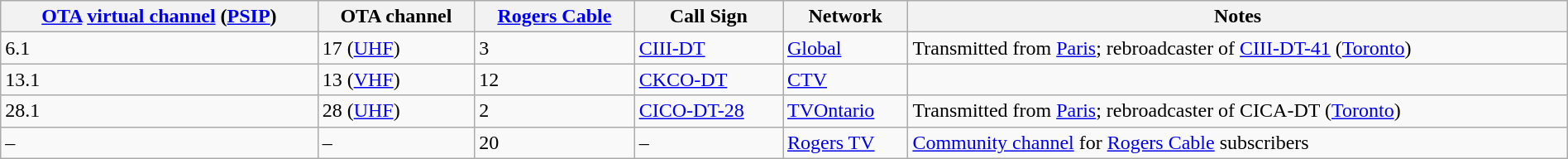<table class="wikitable sortable" width="100%">
<tr>
<th><a href='#'>OTA</a> <a href='#'>virtual channel</a> (<a href='#'>PSIP</a>)</th>
<th>OTA channel</th>
<th><a href='#'>Rogers Cable</a></th>
<th>Call Sign</th>
<th>Network</th>
<th>Notes</th>
</tr>
<tr>
<td>6.1</td>
<td>17 (<a href='#'>UHF</a>)</td>
<td>3</td>
<td><a href='#'>CIII-DT</a></td>
<td><a href='#'>Global</a></td>
<td>Transmitted from <a href='#'>Paris</a>; rebroadcaster of <a href='#'>CIII-DT-41</a> (<a href='#'>Toronto</a>)</td>
</tr>
<tr>
<td>13.1</td>
<td>13 (<a href='#'>VHF</a>)</td>
<td>12</td>
<td><a href='#'>CKCO-DT</a></td>
<td><a href='#'>CTV</a></td>
<td></td>
</tr>
<tr>
<td>28.1</td>
<td>28 (<a href='#'>UHF</a>)</td>
<td>2</td>
<td><a href='#'>CICO-DT-28</a></td>
<td><a href='#'>TVOntario</a></td>
<td>Transmitted from <a href='#'>Paris</a>; rebroadcaster of CICA-DT (<a href='#'>Toronto</a>)</td>
</tr>
<tr>
<td>–</td>
<td>–</td>
<td>20</td>
<td>–</td>
<td><a href='#'>Rogers TV</a></td>
<td><a href='#'>Community channel</a> for <a href='#'>Rogers Cable</a> subscribers</td>
</tr>
</table>
